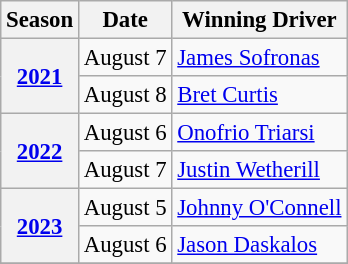<table class="wikitable" style="font-size: 95%;">
<tr>
<th>Season</th>
<th>Date</th>
<th>Winning Driver</th>
</tr>
<tr>
<th rowspan=2><a href='#'>2021</a></th>
<td>August 7</td>
<td> <a href='#'>James Sofronas</a></td>
</tr>
<tr>
<td>August 8</td>
<td> <a href='#'>Bret Curtis</a></td>
</tr>
<tr>
<th rowspan=2><a href='#'>2022</a></th>
<td>August 6</td>
<td> <a href='#'>Onofrio Triarsi</a></td>
</tr>
<tr>
<td>August 7</td>
<td> <a href='#'>Justin Wetherill</a></td>
</tr>
<tr>
<th rowspan=2><a href='#'>2023</a></th>
<td>August 5</td>
<td> <a href='#'>Johnny O'Connell</a></td>
</tr>
<tr>
<td>August 6</td>
<td> <a href='#'>Jason Daskalos</a></td>
</tr>
<tr>
</tr>
</table>
